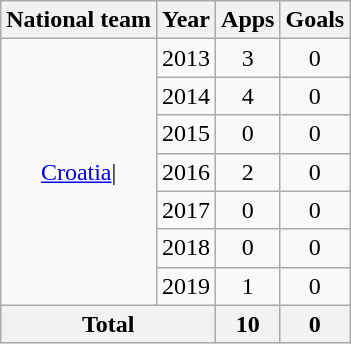<table class="wikitable" style="text-align:center">
<tr>
<th>National team</th>
<th>Year</th>
<th>Apps</th>
<th>Goals</th>
</tr>
<tr>
<td rowspan="7"><a href='#'>Croatia</a>|</td>
<td>2013</td>
<td>3</td>
<td>0</td>
</tr>
<tr>
<td>2014</td>
<td>4</td>
<td>0</td>
</tr>
<tr>
<td>2015</td>
<td>0</td>
<td>0</td>
</tr>
<tr>
<td>2016</td>
<td>2</td>
<td>0</td>
</tr>
<tr>
<td>2017</td>
<td>0</td>
<td>0</td>
</tr>
<tr>
<td>2018</td>
<td>0</td>
<td>0</td>
</tr>
<tr>
<td>2019</td>
<td>1</td>
<td>0</td>
</tr>
<tr>
<th colspan="2">Total</th>
<th>10</th>
<th>0</th>
</tr>
</table>
